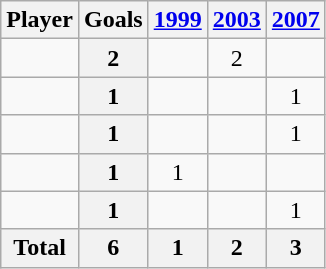<table class="wikitable sortable" style="text-align:center;">
<tr>
<th>Player</th>
<th>Goals</th>
<th><a href='#'>1999</a></th>
<th><a href='#'>2003</a></th>
<th><a href='#'>2007</a></th>
</tr>
<tr>
<td align="left"></td>
<th>2</th>
<td></td>
<td>2</td>
<td></td>
</tr>
<tr>
<td align="left"></td>
<th>1</th>
<td></td>
<td></td>
<td>1</td>
</tr>
<tr>
<td align="left"></td>
<th>1</th>
<td></td>
<td></td>
<td>1</td>
</tr>
<tr>
<td align="left"></td>
<th>1</th>
<td>1</td>
<td></td>
<td></td>
</tr>
<tr>
<td align="left"></td>
<th>1</th>
<td></td>
<td></td>
<td>1</td>
</tr>
<tr class="sortbottom">
<th>Total</th>
<th>6</th>
<th>1</th>
<th>2</th>
<th>3</th>
</tr>
</table>
